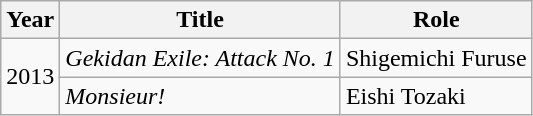<table class="wikitable">
<tr>
<th>Year</th>
<th>Title</th>
<th>Role</th>
</tr>
<tr>
<td rowspan="2">2013</td>
<td><em>Gekidan Exile: Attack No. 1</em></td>
<td>Shigemichi Furuse</td>
</tr>
<tr>
<td><em>Monsieur!</em></td>
<td>Eishi Tozaki</td>
</tr>
</table>
